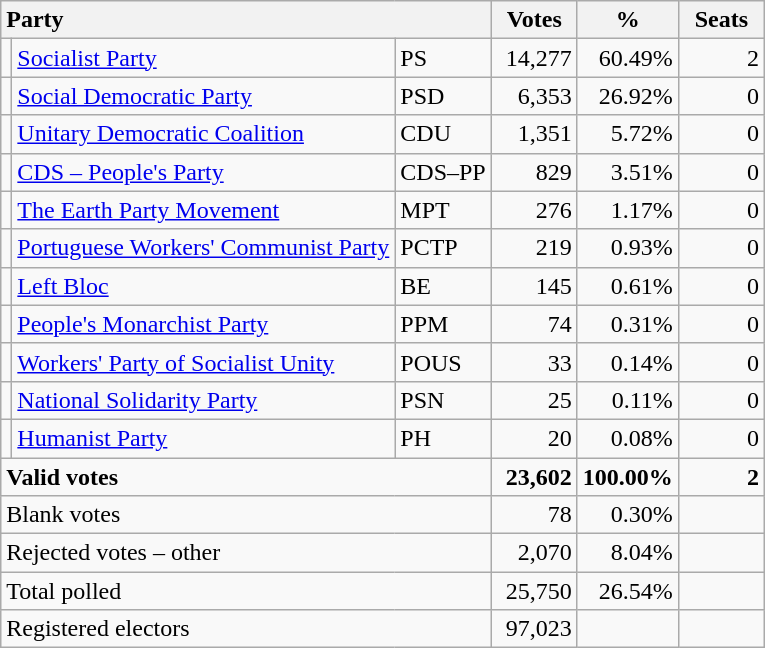<table class="wikitable" border="1" style="text-align:right;">
<tr>
<th style="text-align:left;" colspan=3>Party</th>
<th align=center width="50">Votes</th>
<th align=center width="50">%</th>
<th align=center width="50">Seats</th>
</tr>
<tr>
<td></td>
<td align=left><a href='#'>Socialist Party</a></td>
<td align=left>PS</td>
<td>14,277</td>
<td>60.49%</td>
<td>2</td>
</tr>
<tr>
<td></td>
<td align=left><a href='#'>Social Democratic Party</a></td>
<td align=left>PSD</td>
<td>6,353</td>
<td>26.92%</td>
<td>0</td>
</tr>
<tr>
<td></td>
<td align=left style="white-space: nowrap;"><a href='#'>Unitary Democratic Coalition</a></td>
<td align=left>CDU</td>
<td>1,351</td>
<td>5.72%</td>
<td>0</td>
</tr>
<tr>
<td></td>
<td align=left><a href='#'>CDS – People's Party</a></td>
<td align=left style="white-space: nowrap;">CDS–PP</td>
<td>829</td>
<td>3.51%</td>
<td>0</td>
</tr>
<tr>
<td></td>
<td align=left><a href='#'>The Earth Party Movement</a></td>
<td align=left>MPT</td>
<td>276</td>
<td>1.17%</td>
<td>0</td>
</tr>
<tr>
<td></td>
<td align=left><a href='#'>Portuguese Workers' Communist Party</a></td>
<td align=left>PCTP</td>
<td>219</td>
<td>0.93%</td>
<td>0</td>
</tr>
<tr>
<td></td>
<td align=left><a href='#'>Left Bloc</a></td>
<td align=left>BE</td>
<td>145</td>
<td>0.61%</td>
<td>0</td>
</tr>
<tr>
<td></td>
<td align=left><a href='#'>People's Monarchist Party</a></td>
<td align=left>PPM</td>
<td>74</td>
<td>0.31%</td>
<td>0</td>
</tr>
<tr>
<td></td>
<td align=left><a href='#'>Workers' Party of Socialist Unity</a></td>
<td align=left>POUS</td>
<td>33</td>
<td>0.14%</td>
<td>0</td>
</tr>
<tr>
<td></td>
<td align=left><a href='#'>National Solidarity Party</a></td>
<td align=left>PSN</td>
<td>25</td>
<td>0.11%</td>
<td>0</td>
</tr>
<tr>
<td></td>
<td align=left><a href='#'>Humanist Party</a></td>
<td align=left>PH</td>
<td>20</td>
<td>0.08%</td>
<td>0</td>
</tr>
<tr style="font-weight:bold">
<td align=left colspan=3>Valid votes</td>
<td>23,602</td>
<td>100.00%</td>
<td>2</td>
</tr>
<tr>
<td align=left colspan=3>Blank votes</td>
<td>78</td>
<td>0.30%</td>
<td></td>
</tr>
<tr>
<td align=left colspan=3>Rejected votes – other</td>
<td>2,070</td>
<td>8.04%</td>
<td></td>
</tr>
<tr>
<td align=left colspan=3>Total polled</td>
<td>25,750</td>
<td>26.54%</td>
<td></td>
</tr>
<tr>
<td align=left colspan=3>Registered electors</td>
<td>97,023</td>
<td></td>
<td></td>
</tr>
</table>
